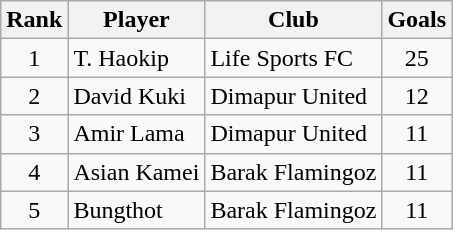<table class="wikitable" style="text-align:center">
<tr>
<th>Rank</th>
<th>Player</th>
<th>Club</th>
<th>Goals</th>
</tr>
<tr>
<td>1</td>
<td align="left">T. Haokip</td>
<td align="left">Life Sports FC</td>
<td>25</td>
</tr>
<tr>
<td>2</td>
<td align="left">David Kuki</td>
<td align="left">Dimapur United</td>
<td>12</td>
</tr>
<tr>
<td>3</td>
<td align="left">Amir Lama</td>
<td align="left">Dimapur United</td>
<td>11</td>
</tr>
<tr>
<td>4</td>
<td align="left">Asian Kamei</td>
<td align="left">Barak Flamingoz</td>
<td>11</td>
</tr>
<tr>
<td>5</td>
<td align="left">Bungthot</td>
<td align="left">Barak Flamingoz</td>
<td>11</td>
</tr>
</table>
